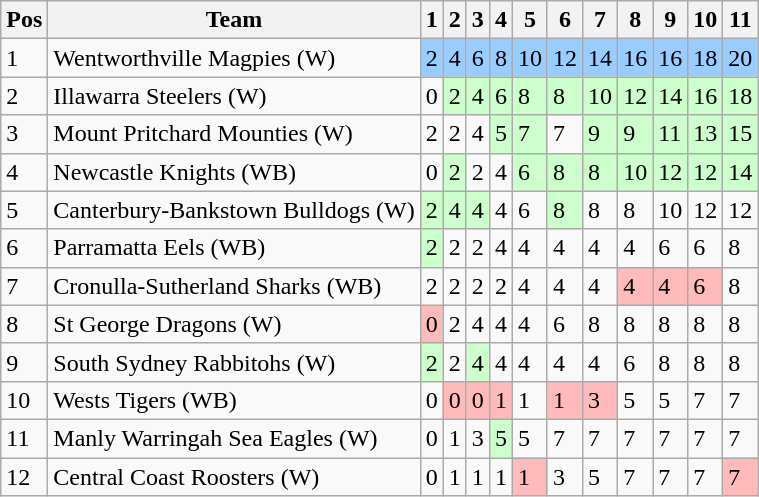<table class="wikitable">
<tr>
<th>Pos</th>
<th>Team</th>
<th>1</th>
<th>2</th>
<th>3</th>
<th>4</th>
<th>5</th>
<th>6</th>
<th>7</th>
<th>8</th>
<th>9</th>
<th>10</th>
<th>11</th>
</tr>
<tr>
<td>1</td>
<td> Wentworthville Magpies (W)</td>
<td style="background:#99ccff;">2</td>
<td style="background:#99ccff;">4</td>
<td style="background:#99ccff;">6</td>
<td style="background:#99ccff;">8</td>
<td style="background:#99ccff;">10</td>
<td style="background:#99ccff;">12</td>
<td style="background:#99ccff;">14</td>
<td style="background:#99ccff;">16</td>
<td style="background:#99ccff;">16</td>
<td style="background:#99ccff;">18</td>
<td style="background:#99ccff;">20</td>
</tr>
<tr>
<td>2</td>
<td> Illawarra Steelers (W)</td>
<td>0</td>
<td style="background:#ccffcc;">2</td>
<td style="background:#ccffcc;">4</td>
<td style="background:#ccffcc;">6</td>
<td style="background:#ccffcc;">8</td>
<td style="background:#ccffcc;">8</td>
<td style="background:#ccffcc;">10</td>
<td style="background:#ccffcc;">12</td>
<td style="background:#ccffcc;">14</td>
<td style="background:#ccffcc;">16</td>
<td style="background:#ccffcc;">18</td>
</tr>
<tr>
<td>3</td>
<td> Mount Pritchard Mounties (W)</td>
<td>2</td>
<td>2</td>
<td>4</td>
<td style="background:#ccffcc;">5</td>
<td style="background:#ccffcc;">7</td>
<td>7</td>
<td style="background:#ccffcc;">9</td>
<td style="background:#ccffcc;">9</td>
<td style="background:#ccffcc;">11</td>
<td style="background:#ccffcc;">13</td>
<td style="background:#ccffcc;">15</td>
</tr>
<tr>
<td>4</td>
<td> Newcastle Knights (WB)</td>
<td>0</td>
<td style="background:#ccffcc;">2</td>
<td>2</td>
<td>4</td>
<td style="background:#ccffcc;">6</td>
<td style="background:#ccffcc;">8</td>
<td style="background:#ccffcc;">8</td>
<td style="background:#ccffcc;">10</td>
<td style="background:#ccffcc;">12</td>
<td style="background:#ccffcc;">12</td>
<td style="background:#ccffcc;">14</td>
</tr>
<tr>
<td>5</td>
<td> Canterbury-Bankstown Bulldogs (W)</td>
<td style="background:#ccffcc;">2</td>
<td style="background:#ccffcc;">4</td>
<td style="background:#ccffcc;">4</td>
<td>4</td>
<td>6</td>
<td style="background:#ccffcc;">8</td>
<td>8</td>
<td>8</td>
<td>10</td>
<td>12</td>
<td>12</td>
</tr>
<tr>
<td>6</td>
<td> Parramatta Eels (WB)</td>
<td style="background:#ccffcc;">2</td>
<td>2</td>
<td>2</td>
<td>4</td>
<td>4</td>
<td>4</td>
<td>4</td>
<td>4</td>
<td>6</td>
<td>6</td>
<td>8</td>
</tr>
<tr>
<td>7</td>
<td> Cronulla-Sutherland Sharks (WB)</td>
<td>2</td>
<td>2</td>
<td>2</td>
<td>2</td>
<td>4</td>
<td>4</td>
<td>4</td>
<td style="background:#ffbbbb;">4</td>
<td style="background:#ffbbbb;">4</td>
<td style="background:#ffbbbb;">6</td>
<td>8</td>
</tr>
<tr>
<td>8</td>
<td> St George Dragons (W)</td>
<td style="background:#ffbbbb;">0</td>
<td>2</td>
<td>4</td>
<td>4</td>
<td>4</td>
<td>6</td>
<td>8</td>
<td>8</td>
<td>8</td>
<td>8</td>
<td>8</td>
</tr>
<tr>
<td>9</td>
<td> South Sydney Rabbitohs (W)</td>
<td style="background:#ccffcc;">2</td>
<td>2</td>
<td style="background:#ccffcc;">4</td>
<td>4</td>
<td>4</td>
<td>4</td>
<td>4</td>
<td>6</td>
<td>8</td>
<td>8</td>
<td>8</td>
</tr>
<tr>
<td>10</td>
<td> Wests Tigers (WB)</td>
<td>0</td>
<td style="background:#ffbbbb;">0</td>
<td style="background:#ffbbbb;">0</td>
<td style="background:#ffbbbb;">1</td>
<td>1</td>
<td style="background:#ffbbbb;">1</td>
<td style="background:#ffbbbb;">3</td>
<td>5</td>
<td>5</td>
<td>7</td>
<td>7</td>
</tr>
<tr>
<td>11</td>
<td> Manly Warringah Sea Eagles (W)</td>
<td>0</td>
<td>1</td>
<td>3</td>
<td style="background:#ccffcc;">5</td>
<td>5</td>
<td>7</td>
<td>7</td>
<td>7</td>
<td>7</td>
<td>7</td>
<td>7</td>
</tr>
<tr>
<td>12</td>
<td> Central Coast Roosters (W)</td>
<td>0</td>
<td>1</td>
<td>1</td>
<td>1</td>
<td style="background:#ffbbbb;">1</td>
<td>3</td>
<td>5</td>
<td>7</td>
<td>7</td>
<td>7</td>
<td style="background:#ffbbbb;">7</td>
</tr>
</table>
